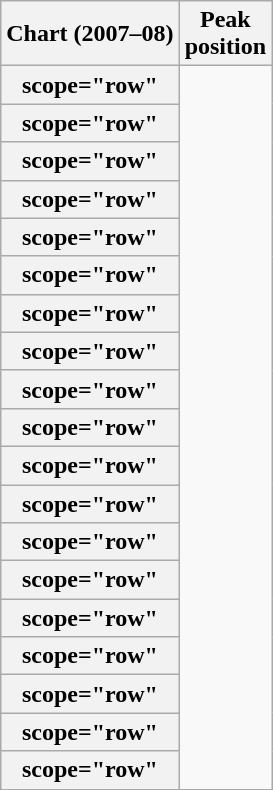<table class="wikitable plainrowheaders sortable">
<tr>
<th scope="col">Chart (2007–08)</th>
<th scope="col">Peak<br>position</th>
</tr>
<tr>
<th>scope="row"</th>
</tr>
<tr>
<th>scope="row"</th>
</tr>
<tr>
<th>scope="row"</th>
</tr>
<tr>
<th>scope="row"</th>
</tr>
<tr>
<th>scope="row"</th>
</tr>
<tr>
<th>scope="row"</th>
</tr>
<tr>
<th>scope="row"</th>
</tr>
<tr>
<th>scope="row"</th>
</tr>
<tr>
<th>scope="row"</th>
</tr>
<tr>
<th>scope="row"</th>
</tr>
<tr>
<th>scope="row"</th>
</tr>
<tr>
<th>scope="row"</th>
</tr>
<tr>
<th>scope="row"</th>
</tr>
<tr>
<th>scope="row"</th>
</tr>
<tr>
<th>scope="row"</th>
</tr>
<tr>
<th>scope="row"</th>
</tr>
<tr>
<th>scope="row"</th>
</tr>
<tr>
<th>scope="row"</th>
</tr>
<tr>
<th>scope="row"</th>
</tr>
</table>
